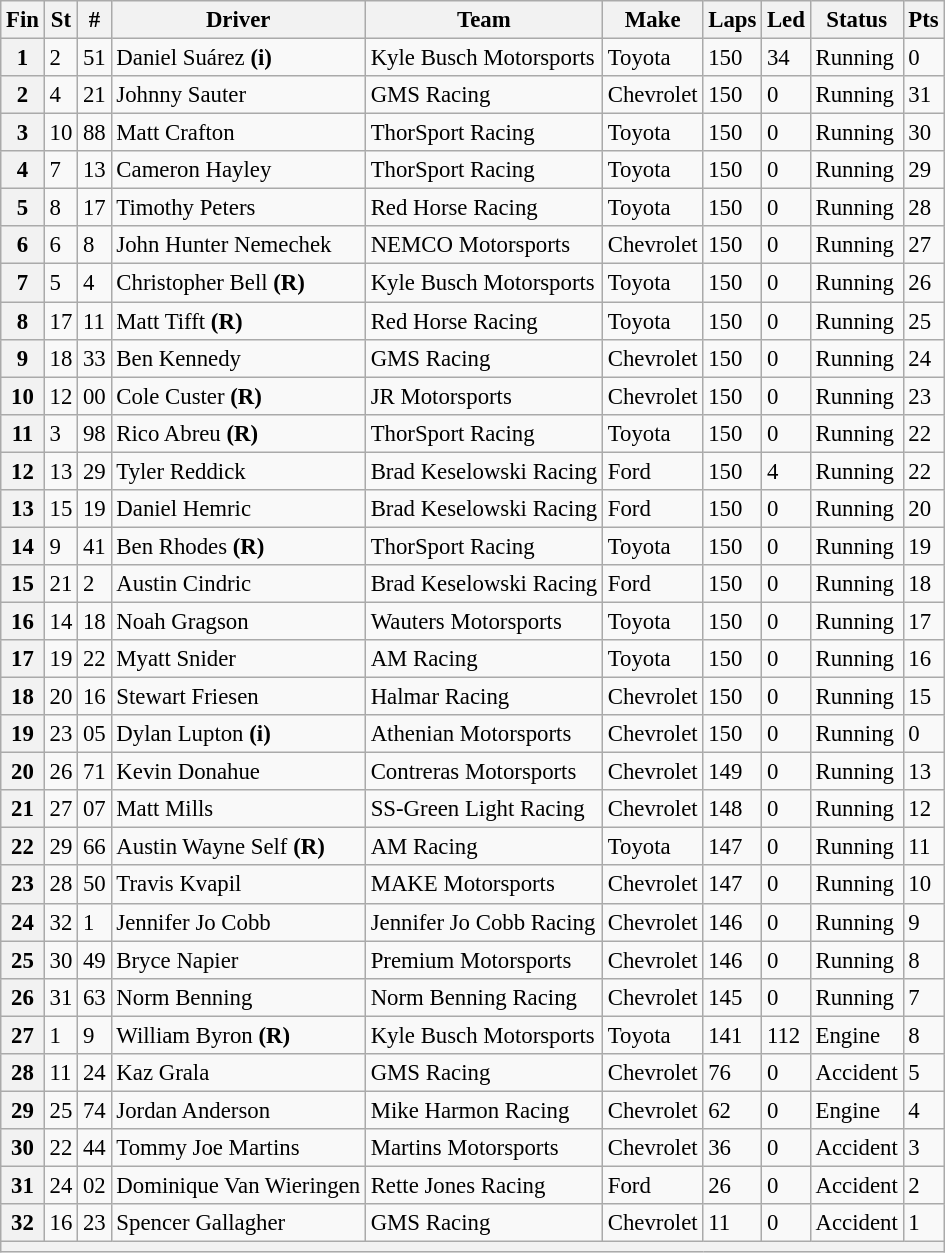<table class="wikitable" style="font-size:95%">
<tr>
<th>Fin</th>
<th>St</th>
<th>#</th>
<th>Driver</th>
<th>Team</th>
<th>Make</th>
<th>Laps</th>
<th>Led</th>
<th>Status</th>
<th>Pts</th>
</tr>
<tr>
<th>1</th>
<td>2</td>
<td>51</td>
<td>Daniel Suárez <strong>(i)</strong></td>
<td>Kyle Busch Motorsports</td>
<td>Toyota</td>
<td>150</td>
<td>34</td>
<td>Running</td>
<td>0</td>
</tr>
<tr>
<th>2</th>
<td>4</td>
<td>21</td>
<td>Johnny Sauter</td>
<td>GMS Racing</td>
<td>Chevrolet</td>
<td>150</td>
<td>0</td>
<td>Running</td>
<td>31</td>
</tr>
<tr>
<th>3</th>
<td>10</td>
<td>88</td>
<td>Matt Crafton</td>
<td>ThorSport Racing</td>
<td>Toyota</td>
<td>150</td>
<td>0</td>
<td>Running</td>
<td>30</td>
</tr>
<tr>
<th>4</th>
<td>7</td>
<td>13</td>
<td>Cameron Hayley</td>
<td>ThorSport Racing</td>
<td>Toyota</td>
<td>150</td>
<td>0</td>
<td>Running</td>
<td>29</td>
</tr>
<tr>
<th>5</th>
<td>8</td>
<td>17</td>
<td>Timothy Peters</td>
<td>Red Horse Racing</td>
<td>Toyota</td>
<td>150</td>
<td>0</td>
<td>Running</td>
<td>28</td>
</tr>
<tr>
<th>6</th>
<td>6</td>
<td>8</td>
<td>John Hunter Nemechek</td>
<td>NEMCO Motorsports</td>
<td>Chevrolet</td>
<td>150</td>
<td>0</td>
<td>Running</td>
<td>27</td>
</tr>
<tr>
<th>7</th>
<td>5</td>
<td>4</td>
<td>Christopher Bell <strong>(R)</strong></td>
<td>Kyle Busch Motorsports</td>
<td>Toyota</td>
<td>150</td>
<td>0</td>
<td>Running</td>
<td>26</td>
</tr>
<tr>
<th>8</th>
<td>17</td>
<td>11</td>
<td>Matt Tifft <strong>(R)</strong></td>
<td>Red Horse Racing</td>
<td>Toyota</td>
<td>150</td>
<td>0</td>
<td>Running</td>
<td>25</td>
</tr>
<tr>
<th>9</th>
<td>18</td>
<td>33</td>
<td>Ben Kennedy</td>
<td>GMS Racing</td>
<td>Chevrolet</td>
<td>150</td>
<td>0</td>
<td>Running</td>
<td>24</td>
</tr>
<tr>
<th>10</th>
<td>12</td>
<td>00</td>
<td>Cole Custer <strong>(R)</strong></td>
<td>JR Motorsports</td>
<td>Chevrolet</td>
<td>150</td>
<td>0</td>
<td>Running</td>
<td>23</td>
</tr>
<tr>
<th>11</th>
<td>3</td>
<td>98</td>
<td>Rico Abreu <strong>(R)</strong></td>
<td>ThorSport Racing</td>
<td>Toyota</td>
<td>150</td>
<td>0</td>
<td>Running</td>
<td>22</td>
</tr>
<tr>
<th>12</th>
<td>13</td>
<td>29</td>
<td>Tyler Reddick</td>
<td>Brad Keselowski Racing</td>
<td>Ford</td>
<td>150</td>
<td>4</td>
<td>Running</td>
<td>22</td>
</tr>
<tr>
<th>13</th>
<td>15</td>
<td>19</td>
<td>Daniel Hemric</td>
<td>Brad Keselowski Racing</td>
<td>Ford</td>
<td>150</td>
<td>0</td>
<td>Running</td>
<td>20</td>
</tr>
<tr>
<th>14</th>
<td>9</td>
<td>41</td>
<td>Ben Rhodes <strong>(R)</strong></td>
<td>ThorSport Racing</td>
<td>Toyota</td>
<td>150</td>
<td>0</td>
<td>Running</td>
<td>19</td>
</tr>
<tr>
<th>15</th>
<td>21</td>
<td>2</td>
<td>Austin Cindric</td>
<td>Brad Keselowski Racing</td>
<td>Ford</td>
<td>150</td>
<td>0</td>
<td>Running</td>
<td>18</td>
</tr>
<tr>
<th>16</th>
<td>14</td>
<td>18</td>
<td>Noah Gragson</td>
<td>Wauters Motorsports</td>
<td>Toyota</td>
<td>150</td>
<td>0</td>
<td>Running</td>
<td>17</td>
</tr>
<tr>
<th>17</th>
<td>19</td>
<td>22</td>
<td>Myatt Snider</td>
<td>AM Racing</td>
<td>Toyota</td>
<td>150</td>
<td>0</td>
<td>Running</td>
<td>16</td>
</tr>
<tr>
<th>18</th>
<td>20</td>
<td>16</td>
<td>Stewart Friesen</td>
<td>Halmar Racing</td>
<td>Chevrolet</td>
<td>150</td>
<td>0</td>
<td>Running</td>
<td>15</td>
</tr>
<tr>
<th>19</th>
<td>23</td>
<td>05</td>
<td>Dylan Lupton <strong>(i)</strong></td>
<td>Athenian Motorsports</td>
<td>Chevrolet</td>
<td>150</td>
<td>0</td>
<td>Running</td>
<td>0</td>
</tr>
<tr>
<th>20</th>
<td>26</td>
<td>71</td>
<td>Kevin Donahue</td>
<td>Contreras Motorsports</td>
<td>Chevrolet</td>
<td>149</td>
<td>0</td>
<td>Running</td>
<td>13</td>
</tr>
<tr>
<th>21</th>
<td>27</td>
<td>07</td>
<td>Matt Mills</td>
<td>SS-Green Light Racing</td>
<td>Chevrolet</td>
<td>148</td>
<td>0</td>
<td>Running</td>
<td>12</td>
</tr>
<tr>
<th>22</th>
<td>29</td>
<td>66</td>
<td>Austin Wayne Self <strong>(R)</strong></td>
<td>AM Racing</td>
<td>Toyota</td>
<td>147</td>
<td>0</td>
<td>Running</td>
<td>11</td>
</tr>
<tr>
<th>23</th>
<td>28</td>
<td>50</td>
<td>Travis Kvapil</td>
<td>MAKE Motorsports</td>
<td>Chevrolet</td>
<td>147</td>
<td>0</td>
<td>Running</td>
<td>10</td>
</tr>
<tr>
<th>24</th>
<td>32</td>
<td>1</td>
<td>Jennifer Jo Cobb</td>
<td>Jennifer Jo Cobb Racing</td>
<td>Chevrolet</td>
<td>146</td>
<td>0</td>
<td>Running</td>
<td>9</td>
</tr>
<tr>
<th>25</th>
<td>30</td>
<td>49</td>
<td>Bryce Napier</td>
<td>Premium Motorsports</td>
<td>Chevrolet</td>
<td>146</td>
<td>0</td>
<td>Running</td>
<td>8</td>
</tr>
<tr>
<th>26</th>
<td>31</td>
<td>63</td>
<td>Norm Benning</td>
<td>Norm Benning Racing</td>
<td>Chevrolet</td>
<td>145</td>
<td>0</td>
<td>Running</td>
<td>7</td>
</tr>
<tr>
<th>27</th>
<td>1</td>
<td>9</td>
<td>William Byron <strong>(R)</strong></td>
<td>Kyle Busch Motorsports</td>
<td>Toyota</td>
<td>141</td>
<td>112</td>
<td>Engine</td>
<td>8</td>
</tr>
<tr>
<th>28</th>
<td>11</td>
<td>24</td>
<td>Kaz Grala</td>
<td>GMS Racing</td>
<td>Chevrolet</td>
<td>76</td>
<td>0</td>
<td>Accident</td>
<td>5</td>
</tr>
<tr>
<th>29</th>
<td>25</td>
<td>74</td>
<td>Jordan Anderson</td>
<td>Mike Harmon Racing</td>
<td>Chevrolet</td>
<td>62</td>
<td>0</td>
<td>Engine</td>
<td>4</td>
</tr>
<tr>
<th>30</th>
<td>22</td>
<td>44</td>
<td>Tommy Joe Martins</td>
<td>Martins Motorsports</td>
<td>Chevrolet</td>
<td>36</td>
<td>0</td>
<td>Accident</td>
<td>3</td>
</tr>
<tr>
<th>31</th>
<td>24</td>
<td>02</td>
<td>Dominique Van Wieringen</td>
<td>Rette Jones Racing</td>
<td>Ford</td>
<td>26</td>
<td>0</td>
<td>Accident</td>
<td>2</td>
</tr>
<tr>
<th>32</th>
<td>16</td>
<td>23</td>
<td>Spencer Gallagher</td>
<td>GMS Racing</td>
<td>Chevrolet</td>
<td>11</td>
<td>0</td>
<td>Accident</td>
<td>1</td>
</tr>
<tr>
<th colspan="10"></th>
</tr>
</table>
